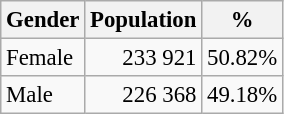<table class="wikitable" style="font-size: 95%; text-align: right">
<tr>
<th>Gender</th>
<th>Population</th>
<th>%</th>
</tr>
<tr>
<td align=left>Female</td>
<td>233 921</td>
<td>50.82%</td>
</tr>
<tr>
<td align=left>Male</td>
<td>226 368</td>
<td>49.18%</td>
</tr>
</table>
